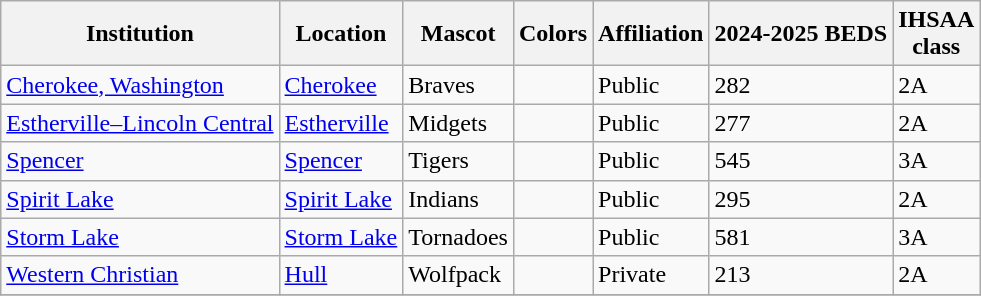<table class="wikitable">
<tr>
<th>Institution</th>
<th>Location</th>
<th>Mascot</th>
<th>Colors</th>
<th>Affiliation</th>
<th>2024-2025 BEDS</th>
<th>IHSAA<br>class</th>
</tr>
<tr>
<td><a href='#'>Cherokee, Washington</a></td>
<td><a href='#'>Cherokee</a></td>
<td>Braves</td>
<td> </td>
<td>Public</td>
<td>282</td>
<td>2A</td>
</tr>
<tr>
<td><a href='#'>Estherville–Lincoln Central</a></td>
<td><a href='#'>Estherville</a></td>
<td>Midgets</td>
<td>  </td>
<td>Public</td>
<td>277</td>
<td>2A</td>
</tr>
<tr>
<td><a href='#'>Spencer</a></td>
<td><a href='#'>Spencer</a></td>
<td>Tigers</td>
<td> </td>
<td>Public</td>
<td>545</td>
<td>3A</td>
</tr>
<tr>
<td><a href='#'>Spirit Lake</a></td>
<td><a href='#'>Spirit Lake</a></td>
<td>Indians</td>
<td> </td>
<td>Public</td>
<td>295</td>
<td>2A</td>
</tr>
<tr>
<td><a href='#'>Storm Lake</a></td>
<td><a href='#'>Storm Lake</a></td>
<td>Tornadoes</td>
<td> </td>
<td>Public</td>
<td>581</td>
<td>3A</td>
</tr>
<tr |->
<td><a href='#'>Western Christian</a></td>
<td><a href='#'>Hull</a></td>
<td>Wolfpack</td>
<td> </td>
<td>Private</td>
<td>213</td>
<td>2A</td>
</tr>
<tr |->
</tr>
</table>
